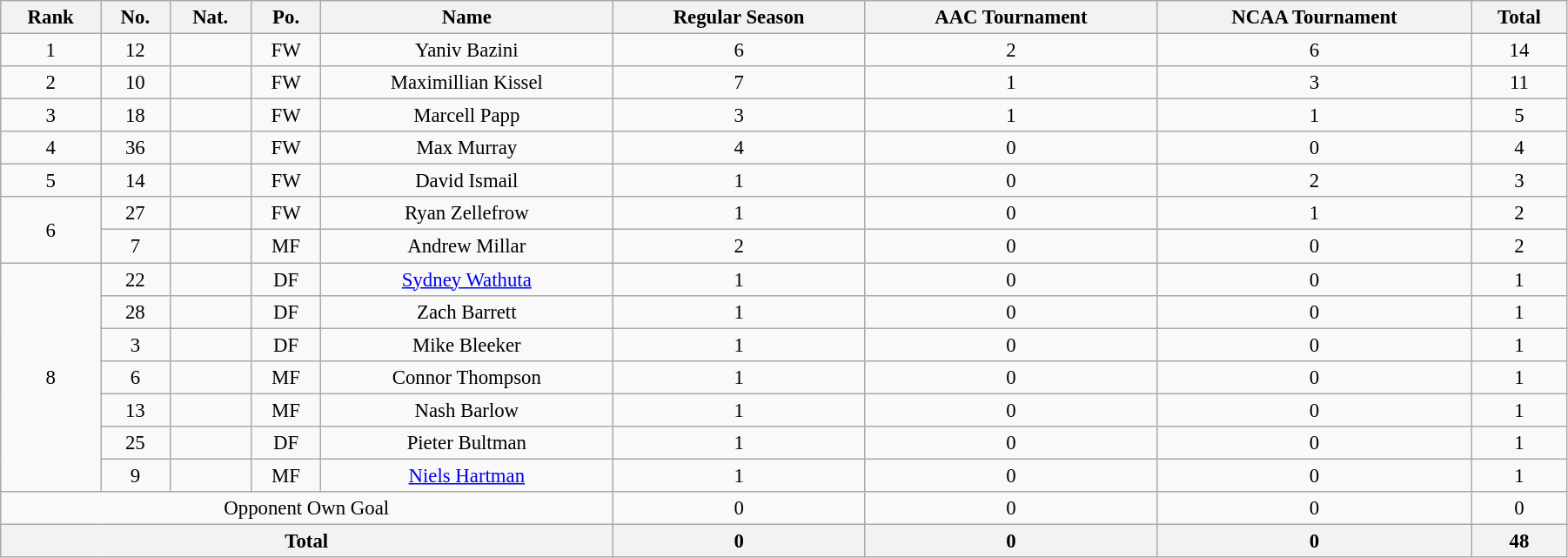<table class="wikitable" style="text-align:center; font-size:95%; width:95%;">
<tr>
<th>Rank</th>
<th>No.</th>
<th>Nat.</th>
<th>Po.</th>
<th>Name</th>
<th>Regular Season</th>
<th>AAC Tournament</th>
<th>NCAA Tournament</th>
<th>Total</th>
</tr>
<tr>
<td>1</td>
<td>12</td>
<td></td>
<td>FW</td>
<td>Yaniv Bazini</td>
<td>6</td>
<td>2</td>
<td>6</td>
<td>14</td>
</tr>
<tr>
<td>2</td>
<td>10</td>
<td></td>
<td>FW</td>
<td>Maximillian Kissel</td>
<td>7</td>
<td>1</td>
<td>3</td>
<td>11</td>
</tr>
<tr>
<td>3</td>
<td>18</td>
<td></td>
<td>FW</td>
<td>Marcell Papp</td>
<td>3</td>
<td>1</td>
<td>1</td>
<td>5</td>
</tr>
<tr>
<td>4</td>
<td>36</td>
<td></td>
<td>FW</td>
<td>Max Murray</td>
<td>4</td>
<td>0</td>
<td>0</td>
<td>4</td>
</tr>
<tr>
<td>5</td>
<td>14</td>
<td></td>
<td>FW</td>
<td>David Ismail</td>
<td>1</td>
<td>0</td>
<td>2</td>
<td>3</td>
</tr>
<tr>
<td rowspan=2>6</td>
<td>27</td>
<td></td>
<td>FW</td>
<td>Ryan Zellefrow</td>
<td>1</td>
<td>0</td>
<td>1</td>
<td>2</td>
</tr>
<tr>
<td>7</td>
<td></td>
<td>MF</td>
<td>Andrew Millar</td>
<td>2</td>
<td>0</td>
<td>0</td>
<td>2</td>
</tr>
<tr>
<td rowspan=7>8</td>
<td>22</td>
<td></td>
<td>DF</td>
<td><a href='#'>Sydney Wathuta</a></td>
<td>1</td>
<td>0</td>
<td>0</td>
<td>1</td>
</tr>
<tr>
<td>28</td>
<td></td>
<td>DF</td>
<td>Zach Barrett</td>
<td>1</td>
<td>0</td>
<td>0</td>
<td>1</td>
</tr>
<tr>
<td>3</td>
<td></td>
<td>DF</td>
<td>Mike Bleeker</td>
<td>1</td>
<td>0</td>
<td>0</td>
<td>1</td>
</tr>
<tr>
<td>6</td>
<td></td>
<td>MF</td>
<td>Connor Thompson</td>
<td>1</td>
<td>0</td>
<td>0</td>
<td>1</td>
</tr>
<tr>
<td>13</td>
<td></td>
<td>MF</td>
<td>Nash Barlow</td>
<td>1</td>
<td>0</td>
<td>0</td>
<td>1</td>
</tr>
<tr>
<td>25</td>
<td></td>
<td>DF</td>
<td>Pieter Bultman</td>
<td>1</td>
<td>0</td>
<td>0</td>
<td>1</td>
</tr>
<tr>
<td>9</td>
<td></td>
<td>MF</td>
<td><a href='#'>Niels Hartman</a></td>
<td>1</td>
<td>0</td>
<td>0</td>
<td>1</td>
</tr>
<tr>
<td colspan=5>Opponent Own Goal</td>
<td>0</td>
<td>0</td>
<td>0</td>
<td>0</td>
</tr>
<tr>
<th colspan=5>Total</th>
<th>0</th>
<th>0</th>
<th>0</th>
<th>48</th>
</tr>
</table>
